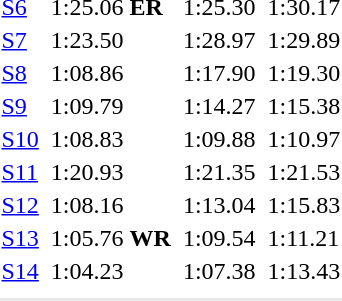<table>
<tr>
<td><a href='#'>S6</a></td>
<td></td>
<td>1:25.06 <strong>ER</strong></td>
<td></td>
<td>1:25.30</td>
<td></td>
<td>1:30.17</td>
</tr>
<tr>
<td><a href='#'>S7</a></td>
<td></td>
<td>1:23.50</td>
<td></td>
<td>1:28.97</td>
<td></td>
<td>1:29.89</td>
</tr>
<tr>
<td><a href='#'>S8</a></td>
<td></td>
<td>1:08.86</td>
<td></td>
<td>1:17.90</td>
<td></td>
<td>1:19.30</td>
</tr>
<tr>
<td><a href='#'>S9</a></td>
<td></td>
<td>1:09.79</td>
<td></td>
<td>1:14.27</td>
<td></td>
<td>1:15.38</td>
</tr>
<tr>
<td><a href='#'>S10</a></td>
<td></td>
<td>1:08.83</td>
<td></td>
<td>1:09.88</td>
<td></td>
<td>1:10.97</td>
</tr>
<tr>
<td><a href='#'>S11</a></td>
<td></td>
<td>1:20.93</td>
<td></td>
<td>1:21.35</td>
<td></td>
<td>1:21.53</td>
</tr>
<tr>
<td><a href='#'>S12</a></td>
<td></td>
<td>1:08.16</td>
<td></td>
<td>1:13.04</td>
<td></td>
<td>1:15.83</td>
</tr>
<tr>
<td><a href='#'>S13</a></td>
<td></td>
<td>1:05.76 <strong>WR</strong></td>
<td></td>
<td>1:09.54</td>
<td></td>
<td>1:11.21</td>
</tr>
<tr>
<td><a href='#'>S14</a></td>
<td></td>
<td>1:04.23</td>
<td></td>
<td>1:07.38</td>
<td></td>
<td>1:13.43</td>
</tr>
<tr>
<td colspan=7></td>
</tr>
<tr>
</tr>
<tr bgcolor= e8e8e8>
<td colspan=7></td>
</tr>
</table>
